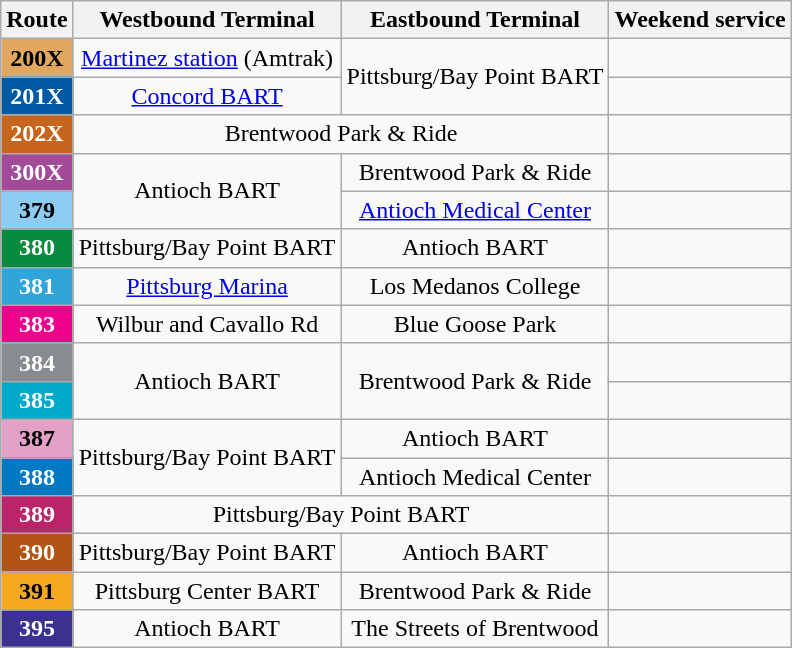<table class="wikitable sortable" style="text-align: center;">
<tr>
<th>Route</th>
<th>Westbound Terminal</th>
<th>Eastbound Terminal</th>
<th>Weekend service</th>
</tr>
<tr>
<th style="background: #e1a75e;">200X</th>
<td><a href='#'>Martinez station</a> (Amtrak)</td>
<td rowspan="2">Pittsburg/Bay Point BART</td>
<td></td>
</tr>
<tr>
<th style="background: #0059a3;color:#fff;">201X</th>
<td><a href='#'>Concord BART</a></td>
<td></td>
</tr>
<tr>
<th style="background: #c7651e;color:#fff;">202X</th>
<td colspan="2">Brentwood Park & Ride</td>
<td></td>
</tr>
<tr>
<th style="background: #a24b99;color:#fff;">300X</th>
<td rowspan="2">Antioch BART</td>
<td>Brentwood Park & Ride</td>
<td></td>
</tr>
<tr>
<th style="background: #8dccf5;">379</th>
<td><a href='#'>Antioch Medical Center</a></td>
<td></td>
</tr>
<tr>
<th style="background: #088b3f;color:#fff;">380</th>
<td>Pittsburg/Bay Point BART</td>
<td>Antioch BART</td>
<td></td>
</tr>
<tr>
<th style="background: #30a5da;color:#fff;">381</th>
<td><a href='#'>Pittsburg Marina</a></td>
<td>Los Medanos College</td>
<td></td>
</tr>
<tr>
<th style="background: #ed008c;color:#fff;">383</th>
<td>Wilbur and Cavallo Rd</td>
<td>Blue Goose Park</td>
<td></td>
</tr>
<tr>
<th style="background: #888c8f;color:#fff;">384</th>
<td rowspan="2">Antioch BART</td>
<td rowspan="2">Brentwood Park & Ride</td>
<td></td>
</tr>
<tr>
<th style="background: #00aacb;color:#fff;">385</th>
<td></td>
</tr>
<tr>
<th style="background: #e3a1c7;">387</th>
<td rowspan="2">Pittsburg/Bay Point BART</td>
<td>Antioch BART</td>
<td></td>
</tr>
<tr>
<th style="background: #0079c4;color:#fff;">388</th>
<td>Antioch Medical Center</td>
<td></td>
</tr>
<tr>
<th style="background: #bb2469;color:#fff;">389</th>
<td colspan="2">Pittsburg/Bay Point BART</td>
<td></td>
</tr>
<tr>
<th style="background: #b25414;color:#fff;">390</th>
<td>Pittsburg/Bay Point BART</td>
<td>Antioch BART</td>
<td></td>
</tr>
<tr>
<th style="background: #f6a91f;">391</th>
<td>Pittsburg Center BART</td>
<td>Brentwood Park & Ride</td>
<td></td>
</tr>
<tr>
<th style="background: #3c3191;color:#fff;">395</th>
<td>Antioch BART</td>
<td>The Streets of Brentwood</td>
<td></td>
</tr>
</table>
